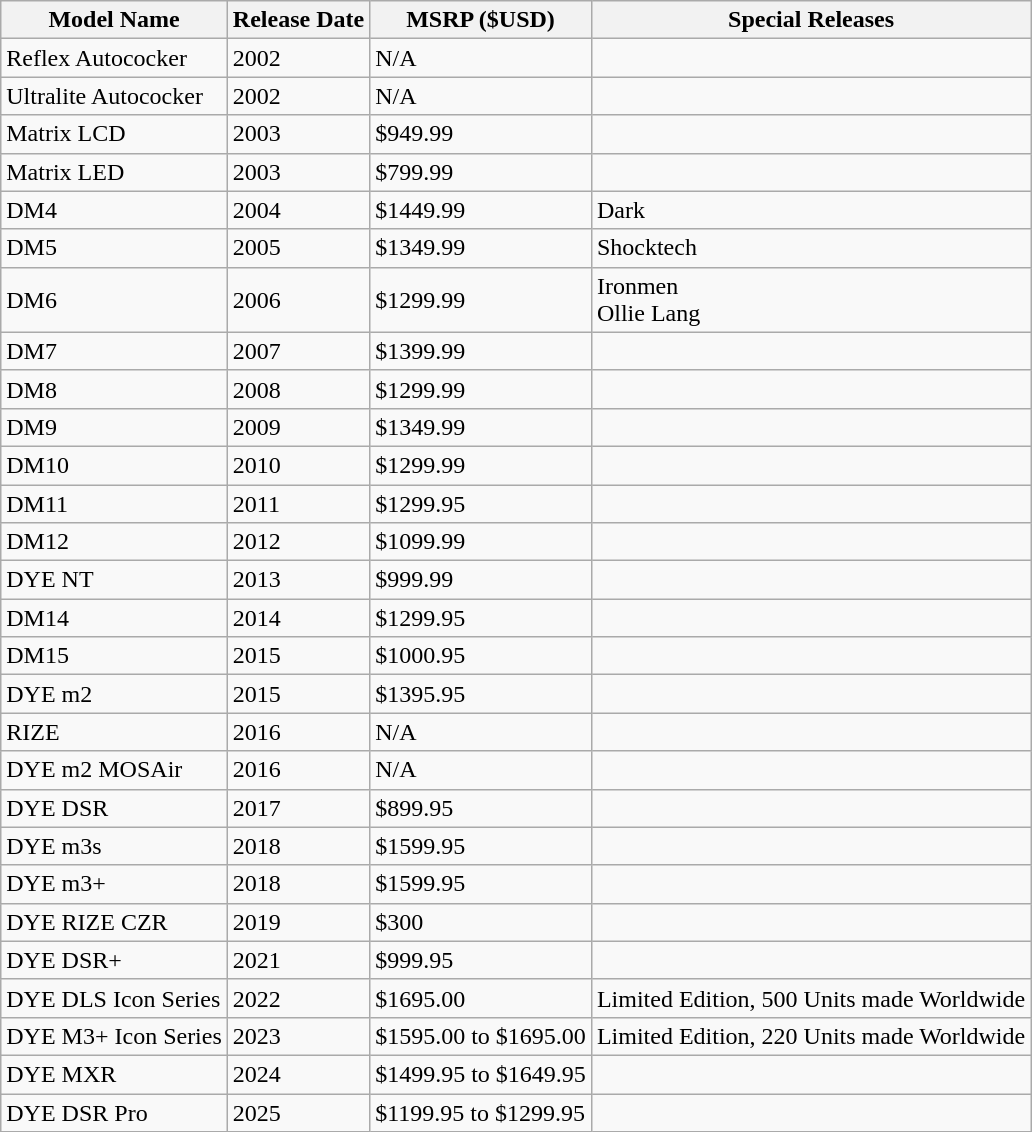<table class="wikitable">
<tr>
<th>Model Name</th>
<th>Release Date</th>
<th>MSRP ($USD)</th>
<th>Special Releases</th>
</tr>
<tr>
<td>Reflex Autococker</td>
<td>2002</td>
<td>N/A</td>
<td></td>
</tr>
<tr>
<td>Ultralite Autococker</td>
<td>2002</td>
<td>N/A</td>
<td></td>
</tr>
<tr>
<td>Matrix LCD</td>
<td>2003</td>
<td>$949.99</td>
<td></td>
</tr>
<tr>
<td>Matrix LED</td>
<td>2003</td>
<td>$799.99</td>
<td></td>
</tr>
<tr>
<td>DM4</td>
<td>2004</td>
<td>$1449.99</td>
<td>Dark</td>
</tr>
<tr>
<td>DM5</td>
<td>2005</td>
<td>$1349.99</td>
<td>Shocktech</td>
</tr>
<tr>
<td>DM6</td>
<td>2006</td>
<td>$1299.99</td>
<td>Ironmen <br> Ollie Lang</td>
</tr>
<tr>
<td>DM7</td>
<td>2007</td>
<td>$1399.99</td>
<td></td>
</tr>
<tr>
<td>DM8</td>
<td>2008</td>
<td>$1299.99</td>
<td></td>
</tr>
<tr>
<td>DM9</td>
<td>2009</td>
<td>$1349.99</td>
<td></td>
</tr>
<tr>
<td>DM10</td>
<td>2010</td>
<td>$1299.99</td>
<td></td>
</tr>
<tr>
<td>DM11</td>
<td>2011</td>
<td>$1299.95</td>
<td></td>
</tr>
<tr>
<td>DM12</td>
<td>2012</td>
<td>$1099.99</td>
<td></td>
</tr>
<tr>
<td>DYE NT</td>
<td>2013</td>
<td>$999.99</td>
<td></td>
</tr>
<tr>
<td>DM14</td>
<td>2014</td>
<td>$1299.95</td>
<td></td>
</tr>
<tr>
<td>DM15</td>
<td>2015</td>
<td>$1000.95</td>
<td></td>
</tr>
<tr>
<td>DYE m2</td>
<td>2015</td>
<td>$1395.95</td>
<td></td>
</tr>
<tr>
<td>RIZE</td>
<td>2016</td>
<td>N/A</td>
<td></td>
</tr>
<tr>
<td>DYE m2 MOSAir</td>
<td>2016</td>
<td>N/A</td>
<td></td>
</tr>
<tr>
<td>DYE DSR</td>
<td>2017</td>
<td>$899.95</td>
<td></td>
</tr>
<tr>
<td>DYE m3s</td>
<td>2018</td>
<td>$1599.95</td>
<td></td>
</tr>
<tr>
<td>DYE m3+</td>
<td>2018</td>
<td>$1599.95</td>
<td></td>
</tr>
<tr>
<td>DYE RIZE CZR</td>
<td>2019</td>
<td>$300</td>
<td></td>
</tr>
<tr>
<td>DYE DSR+</td>
<td>2021</td>
<td>$999.95</td>
<td></td>
</tr>
<tr>
<td>DYE DLS Icon Series</td>
<td>2022</td>
<td>$1695.00</td>
<td>Limited Edition, 500 Units made Worldwide</td>
</tr>
<tr>
<td>DYE M3+ Icon Series</td>
<td>2023</td>
<td>$1595.00 to $1695.00</td>
<td>Limited Edition, 220 Units made Worldwide</td>
</tr>
<tr>
<td>DYE MXR</td>
<td>2024</td>
<td>$1499.95 to $1649.95</td>
<td></td>
</tr>
<tr>
<td>DYE DSR Pro</td>
<td>2025</td>
<td>$1199.95 to $1299.95</td>
<td></td>
</tr>
</table>
